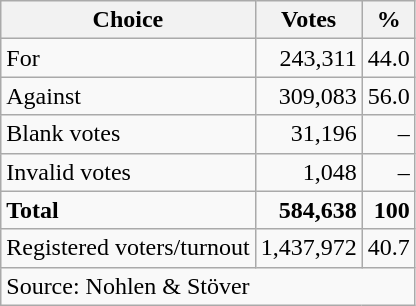<table class=wikitable style=text-align:right>
<tr>
<th>Choice</th>
<th>Votes</th>
<th>%</th>
</tr>
<tr>
<td align=left>For</td>
<td>243,311</td>
<td>44.0</td>
</tr>
<tr>
<td align=left>Against</td>
<td>309,083</td>
<td>56.0</td>
</tr>
<tr>
<td align=left>Blank votes</td>
<td>31,196</td>
<td>–</td>
</tr>
<tr>
<td align=left>Invalid votes</td>
<td>1,048</td>
<td>–</td>
</tr>
<tr>
<td align=left><strong>Total</strong></td>
<td><strong>584,638</strong></td>
<td><strong>100</strong></td>
</tr>
<tr>
<td align=left>Registered voters/turnout</td>
<td>1,437,972</td>
<td>40.7</td>
</tr>
<tr>
<td align=left colspan=6>Source: Nohlen & Stöver</td>
</tr>
</table>
